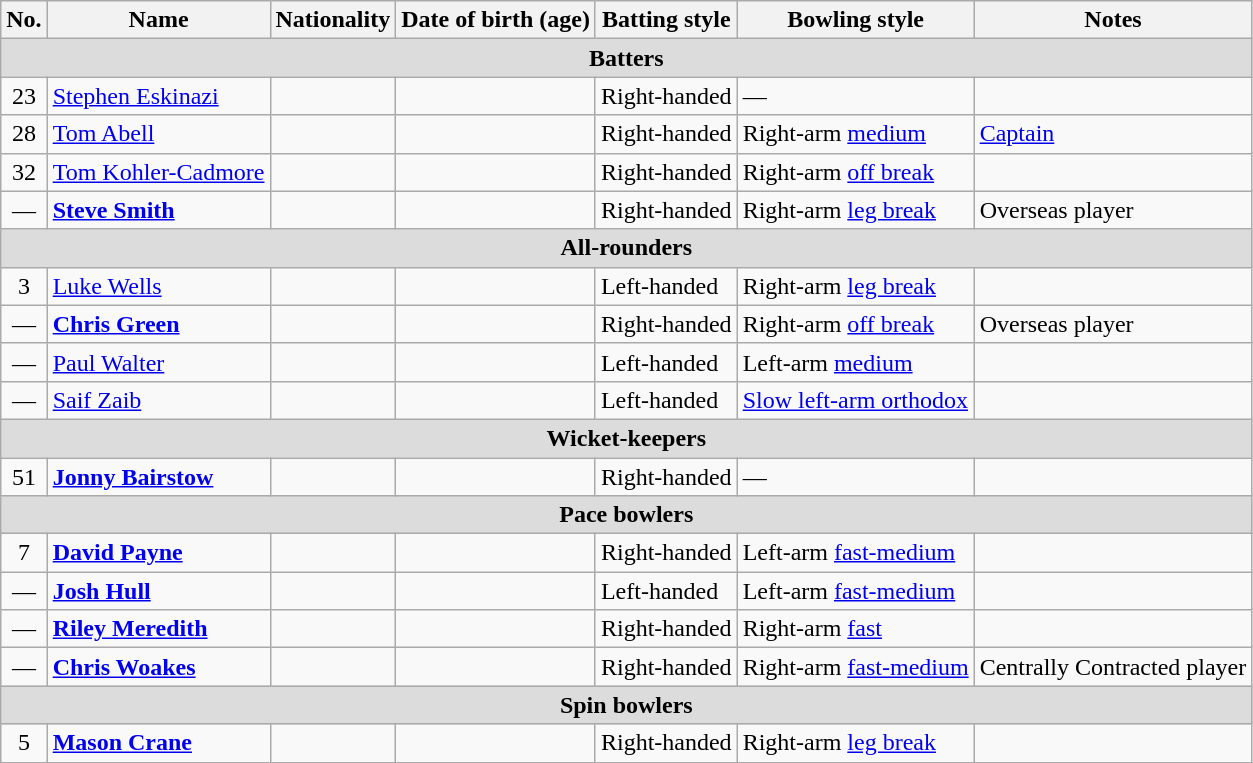<table class="wikitable">
<tr>
<th>No.</th>
<th>Name</th>
<th>Nationality</th>
<th>Date of birth (age)</th>
<th>Batting style</th>
<th>Bowling style</th>
<th>Notes</th>
</tr>
<tr>
<th colspan="7" style="background: #DCDCDC">Batters</th>
</tr>
<tr>
<td style="text-align:center">23</td>
<td><a href='#'>Stephen Eskinazi</a></td>
<td></td>
<td></td>
<td>Right-handed</td>
<td>—</td>
<td></td>
</tr>
<tr>
<td style="text-align:center">28</td>
<td><a href='#'>Tom Abell</a></td>
<td></td>
<td></td>
<td>Right-handed</td>
<td>Right-arm <a href='#'>medium</a></td>
<td><a href='#'>Captain</a></td>
</tr>
<tr>
<td style="text-align:center">32</td>
<td><a href='#'>Tom Kohler-Cadmore</a></td>
<td></td>
<td></td>
<td>Right-handed</td>
<td>Right-arm <a href='#'>off break</a></td>
<td></td>
</tr>
<tr>
<td style="text-align:center">—</td>
<td><strong><a href='#'>Steve Smith</a></strong></td>
<td></td>
<td></td>
<td>Right-handed</td>
<td>Right-arm <a href='#'>leg break</a></td>
<td>Overseas player</td>
</tr>
<tr>
<th colspan="7" style="background: #DCDCDC">All-rounders</th>
</tr>
<tr>
<td style="text-align:center">3</td>
<td><a href='#'>Luke Wells</a></td>
<td></td>
<td></td>
<td>Left-handed</td>
<td>Right-arm <a href='#'>leg break</a></td>
<td></td>
</tr>
<tr>
<td style="text-align:center">—</td>
<td><strong><a href='#'>Chris Green</a></strong></td>
<td></td>
<td></td>
<td>Right-handed</td>
<td>Right-arm <a href='#'>off break</a></td>
<td>Overseas player</td>
</tr>
<tr>
<td style="text-align:center">—</td>
<td><a href='#'>Paul Walter</a></td>
<td></td>
<td></td>
<td>Left-handed</td>
<td>Left-arm <a href='#'>medium</a></td>
<td></td>
</tr>
<tr>
<td style="text-align:center">—</td>
<td><a href='#'>Saif Zaib</a></td>
<td></td>
<td></td>
<td>Left-handed</td>
<td><a href='#'>Slow left-arm orthodox</a></td>
<td></td>
</tr>
<tr>
<th colspan="7" style="background: #DCDCDC">Wicket-keepers</th>
</tr>
<tr>
<td style="text-align:center">51</td>
<td><strong><a href='#'>Jonny Bairstow</a></strong></td>
<td></td>
<td></td>
<td>Right-handed</td>
<td>—</td>
<td></td>
</tr>
<tr>
<th colspan="7" style="background: #DCDCDC">Pace bowlers</th>
</tr>
<tr>
<td style="text-align:center">7</td>
<td><strong><a href='#'>David Payne</a></strong></td>
<td></td>
<td></td>
<td>Right-handed</td>
<td>Left-arm <a href='#'>fast-medium</a></td>
<td></td>
</tr>
<tr>
<td style="text-align:center">—</td>
<td><strong><a href='#'>Josh Hull</a></strong></td>
<td></td>
<td></td>
<td>Left-handed</td>
<td>Left-arm <a href='#'>fast-medium</a></td>
<td></td>
</tr>
<tr>
<td style="text-align:center">—</td>
<td><strong><a href='#'>Riley Meredith</a></strong></td>
<td></td>
<td></td>
<td>Right-handed</td>
<td>Right-arm <a href='#'>fast</a></td>
<td></td>
</tr>
<tr>
<td style="text-align:center">—</td>
<td><strong><a href='#'>Chris Woakes</a></strong></td>
<td></td>
<td></td>
<td>Right-handed</td>
<td>Right-arm <a href='#'>fast-medium</a></td>
<td>Centrally Contracted player</td>
</tr>
<tr>
<th colspan="7" style="background: #DCDCDC">Spin bowlers</th>
</tr>
<tr>
<td style="text-align:center">5</td>
<td><strong><a href='#'>Mason Crane</a></strong></td>
<td></td>
<td></td>
<td>Right-handed</td>
<td>Right-arm <a href='#'>leg break</a></td>
<td></td>
</tr>
</table>
